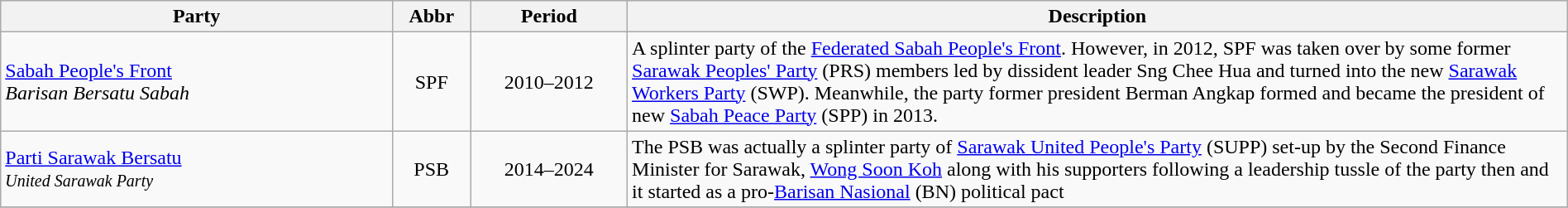<table class="wikitable collapsible collapsed"  style="width:100%;">
<tr>
<th>Party</th>
<th>Abbr</th>
<th>Period</th>
<th>Description</th>
</tr>
<tr>
<td width="25%"><a href='#'>Sabah People's Front</a><br><em> Barisan Bersatu Sabah </em></td>
<td width="5%" style="text-align:center">SPF</td>
<td width="10%" style="text-align:center">2010–2012</td>
<td width="60%">A splinter party of the <a href='#'>Federated Sabah People's Front</a>. However, in 2012, SPF was taken over by some former <a href='#'>Sarawak Peoples' Party</a> (PRS) members led by dissident leader Sng Chee Hua and turned into the new <a href='#'>Sarawak Workers Party</a> (SWP). Meanwhile, the party former president Berman Angkap formed and became the president of new <a href='#'>Sabah Peace Party</a> (SPP) in 2013.</td>
</tr>
<tr>
<td width="25%"><a href='#'>Parti Sarawak Bersatu</a><br> <small><em>United Sarawak Party</em></small></td>
<td width="5%" style="text-align:center">PSB</td>
<td width="10%" style="text-align:center">2014–2024</td>
<td width="60%">The PSB was actually a splinter party of <a href='#'>Sarawak United People's Party</a> (SUPP) set-up by the Second Finance Minister for Sarawak, <a href='#'>Wong Soon Koh</a> along with his supporters following a leadership tussle of the party then and it started as a pro-<a href='#'>Barisan Nasional</a> (BN) political pact</td>
</tr>
<tr>
</tr>
</table>
